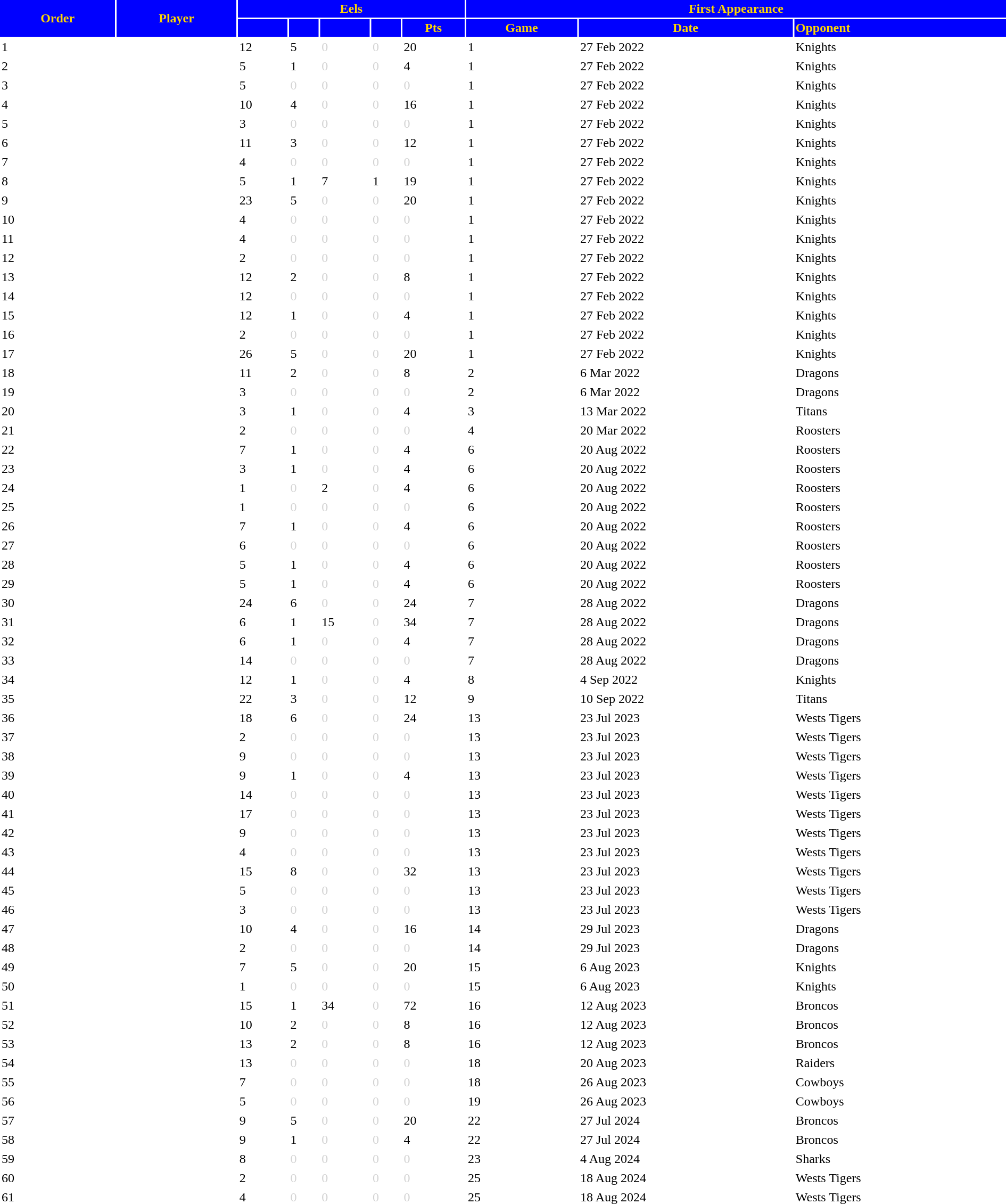<table class="sortable" border="0" cellspacing="2" cellpadding="2" style="width:100%;" style="text-align:right;">
<tr style="background:blue; color:gold">
<th rowspan=2>Order</th>
<th rowspan=2 style="text-align:center;">Player</th>
<th colspan=5 style="text-align:center;">Eels</th>
<th colspan=3 style="text-align:center;">First Appearance</th>
</tr>
<tr style="background:blue; color:gold">
<th></th>
<th></th>
<th></th>
<th></th>
<th>Pts</th>
<th>Game</th>
<th style="text-align:center;">Date</th>
<th style="text-align:left;">Opponent</th>
</tr>
<tr>
<td>1</td>
<td align=left></td>
<td>12</td>
<td>5</td>
<td style="color:lightgray">0</td>
<td style="color:lightgray">0</td>
<td>20</td>
<td>1</td>
<td>27 Feb 2022</td>
<td align=left> Knights</td>
</tr>
<tr>
<td>2</td>
<td align=left></td>
<td>5</td>
<td>1</td>
<td style="color:lightgray">0</td>
<td style="color:lightgray">0</td>
<td>4</td>
<td>1</td>
<td>27 Feb 2022</td>
<td align=left> Knights</td>
</tr>
<tr>
<td>3</td>
<td align=left></td>
<td>5</td>
<td style="color:lightgray">0</td>
<td style="color:lightgray">0</td>
<td style="color:lightgray">0</td>
<td style="color:lightgray">0</td>
<td>1</td>
<td>27 Feb 2022</td>
<td align=left> Knights</td>
</tr>
<tr>
<td>4</td>
<td align=left></td>
<td>10</td>
<td>4</td>
<td style="color:lightgray">0</td>
<td style="color:lightgray">0</td>
<td>16</td>
<td>1</td>
<td>27 Feb 2022</td>
<td align=left> Knights</td>
</tr>
<tr>
<td>5</td>
<td align=left></td>
<td>3</td>
<td style="color:lightgray">0</td>
<td style="color:lightgray">0</td>
<td style="color:lightgray">0</td>
<td style="color:lightgray">0</td>
<td>1</td>
<td>27 Feb 2022</td>
<td align=left> Knights</td>
</tr>
<tr>
<td>6</td>
<td align=left></td>
<td>11</td>
<td>3</td>
<td style="color:lightgray">0</td>
<td style="color:lightgray">0</td>
<td>12</td>
<td>1</td>
<td>27 Feb 2022</td>
<td align=left> Knights</td>
</tr>
<tr>
<td>7</td>
<td align=left></td>
<td>4</td>
<td style="color:lightgray">0</td>
<td style="color:lightgray">0</td>
<td style="color:lightgray">0</td>
<td style="color:lightgray">0</td>
<td>1</td>
<td>27 Feb 2022</td>
<td align=left> Knights</td>
</tr>
<tr>
<td>8</td>
<td align=left></td>
<td>5</td>
<td>1</td>
<td>7</td>
<td>1</td>
<td>19</td>
<td>1</td>
<td>27 Feb 2022</td>
<td align=left> Knights</td>
</tr>
<tr>
<td>9</td>
<td align=left></td>
<td>23</td>
<td>5</td>
<td style="color:lightgray">0</td>
<td style="color:lightgray">0</td>
<td>20</td>
<td>1</td>
<td>27 Feb 2022</td>
<td align=left> Knights</td>
</tr>
<tr>
<td>10</td>
<td align=left></td>
<td>4</td>
<td style="color:lightgray">0</td>
<td style="color:lightgray">0</td>
<td style="color:lightgray">0</td>
<td style="color:lightgray">0</td>
<td>1</td>
<td>27 Feb 2022</td>
<td align=left> Knights</td>
</tr>
<tr>
<td>11</td>
<td align=left></td>
<td>4</td>
<td style="color:lightgray">0</td>
<td style="color:lightgray">0</td>
<td style="color:lightgray">0</td>
<td style="color:lightgray">0</td>
<td>1</td>
<td>27 Feb 2022</td>
<td align=left> Knights</td>
</tr>
<tr>
<td>12</td>
<td align=left></td>
<td>2</td>
<td style="color:lightgray">0</td>
<td style="color:lightgray">0</td>
<td style="color:lightgray">0</td>
<td style="color:lightgray">0</td>
<td>1</td>
<td>27 Feb 2022</td>
<td align=left> Knights</td>
</tr>
<tr>
<td>13</td>
<td align=left></td>
<td>12</td>
<td>2</td>
<td style="color:lightgray">0</td>
<td style="color:lightgray">0</td>
<td>8</td>
<td>1</td>
<td>27 Feb 2022</td>
<td align=left> Knights</td>
</tr>
<tr>
<td>14</td>
<td align=left></td>
<td>12</td>
<td style="color:lightgray">0</td>
<td style="color:lightgray">0</td>
<td style="color:lightgray">0</td>
<td style="color:lightgray">0</td>
<td>1</td>
<td>27 Feb 2022</td>
<td align=left> Knights</td>
</tr>
<tr>
<td>15</td>
<td align=left></td>
<td>12</td>
<td>1</td>
<td style="color:lightgray">0</td>
<td style="color:lightgray">0</td>
<td>4</td>
<td>1</td>
<td>27 Feb 2022</td>
<td align=left> Knights</td>
</tr>
<tr>
<td>16</td>
<td align=left></td>
<td>2</td>
<td style="color:lightgray">0</td>
<td style="color:lightgray">0</td>
<td style="color:lightgray">0</td>
<td style="color:lightgray">0</td>
<td>1</td>
<td>27 Feb 2022</td>
<td align=left> Knights</td>
</tr>
<tr>
<td>17</td>
<td align=left></td>
<td>26</td>
<td>5</td>
<td style="color:lightgray">0</td>
<td style="color:lightgray">0</td>
<td>20</td>
<td>1</td>
<td>27 Feb 2022</td>
<td align=left> Knights</td>
</tr>
<tr>
<td>18</td>
<td align=left></td>
<td>11</td>
<td>2</td>
<td style="color:lightgray">0</td>
<td style="color:lightgray">0</td>
<td>8</td>
<td>2</td>
<td>6 Mar 2022</td>
<td align=left> Dragons</td>
</tr>
<tr>
<td>19</td>
<td align=left></td>
<td>3</td>
<td style="color:lightgray">0</td>
<td style="color:lightgray">0</td>
<td style="color:lightgray">0</td>
<td style="color:lightgray">0</td>
<td>2</td>
<td>6 Mar 2022</td>
<td align=left> Dragons</td>
</tr>
<tr>
<td>20</td>
<td align=left></td>
<td>3</td>
<td>1</td>
<td style="color:lightgray">0</td>
<td style="color:lightgray">0</td>
<td>4</td>
<td>3</td>
<td>13 Mar 2022</td>
<td align=left> Titans</td>
</tr>
<tr>
<td>21</td>
<td align=left></td>
<td>2</td>
<td style="color:lightgray">0</td>
<td style="color:lightgray">0</td>
<td style="color:lightgray">0</td>
<td style="color:lightgray">0</td>
<td>4</td>
<td>20 Mar 2022</td>
<td align=left> Roosters</td>
</tr>
<tr>
<td>22</td>
<td align=left></td>
<td>7</td>
<td>1</td>
<td style="color:lightgray">0</td>
<td style="color:lightgray">0</td>
<td>4</td>
<td>6</td>
<td>20 Aug 2022</td>
<td align=left> Roosters</td>
</tr>
<tr>
<td>23</td>
<td align=left></td>
<td>3</td>
<td>1</td>
<td style="color:lightgray">0</td>
<td style="color:lightgray">0</td>
<td>4</td>
<td>6</td>
<td>20 Aug 2022</td>
<td align=left> Roosters</td>
</tr>
<tr>
<td>24</td>
<td align=left></td>
<td>1</td>
<td style="color:lightgray">0</td>
<td>2</td>
<td style="color:lightgray">0</td>
<td>4</td>
<td>6</td>
<td>20 Aug 2022</td>
<td align=left> Roosters</td>
</tr>
<tr>
<td>25</td>
<td align=left></td>
<td>1</td>
<td style="color:lightgray">0</td>
<td style="color:lightgray">0</td>
<td style="color:lightgray">0</td>
<td style="color:lightgray">0</td>
<td>6</td>
<td>20 Aug 2022</td>
<td align=left> Roosters</td>
</tr>
<tr>
<td>26</td>
<td align=left></td>
<td>7</td>
<td>1</td>
<td style="color:lightgray">0</td>
<td style="color:lightgray">0</td>
<td>4</td>
<td>6</td>
<td>20 Aug 2022</td>
<td align=left> Roosters</td>
</tr>
<tr>
<td>27</td>
<td align=left></td>
<td>6</td>
<td style="color:lightgray">0</td>
<td style="color:lightgray">0</td>
<td style="color:lightgray">0</td>
<td style="color:lightgray">0</td>
<td>6</td>
<td>20 Aug 2022</td>
<td align=left> Roosters</td>
</tr>
<tr>
<td>28</td>
<td align=left></td>
<td>5</td>
<td>1</td>
<td style="color:lightgray">0</td>
<td style="color:lightgray">0</td>
<td>4</td>
<td>6</td>
<td>20 Aug 2022</td>
<td align=left> Roosters</td>
</tr>
<tr>
<td>29</td>
<td align=left></td>
<td>5</td>
<td>1</td>
<td style="color:lightgray">0</td>
<td style="color:lightgray">0</td>
<td>4</td>
<td>6</td>
<td>20 Aug 2022</td>
<td align=left> Roosters</td>
</tr>
<tr>
<td>30</td>
<td align=left></td>
<td>24</td>
<td>6</td>
<td style="color:lightgray">0</td>
<td style="color:lightgray">0</td>
<td>24</td>
<td>7</td>
<td>28 Aug 2022</td>
<td align=left> Dragons</td>
</tr>
<tr>
<td>31</td>
<td align=left></td>
<td>6</td>
<td>1</td>
<td>15</td>
<td style="color:lightgray">0</td>
<td>34</td>
<td>7</td>
<td>28 Aug 2022</td>
<td align=left> Dragons</td>
</tr>
<tr>
<td>32</td>
<td align=left></td>
<td>6</td>
<td>1</td>
<td style="color:lightgray">0</td>
<td style="color:lightgray">0</td>
<td>4</td>
<td>7</td>
<td>28 Aug 2022</td>
<td align=left> Dragons</td>
</tr>
<tr>
<td>33</td>
<td align=left></td>
<td>14</td>
<td style="color:lightgray">0</td>
<td style="color:lightgray">0</td>
<td style="color:lightgray">0</td>
<td style="color:lightgray">0</td>
<td>7</td>
<td>28 Aug 2022</td>
<td align=left> Dragons</td>
</tr>
<tr>
<td>34</td>
<td align=left></td>
<td>12</td>
<td>1</td>
<td style="color:lightgray">0</td>
<td style="color:lightgray">0</td>
<td>4</td>
<td>8</td>
<td>4 Sep 2022</td>
<td align=left> Knights</td>
</tr>
<tr>
<td>35</td>
<td align=left></td>
<td>22</td>
<td>3</td>
<td style="color:lightgray">0</td>
<td style="color:lightgray">0</td>
<td>12</td>
<td>9</td>
<td>10 Sep 2022</td>
<td align=left> Titans</td>
</tr>
<tr>
<td>36</td>
<td align=left></td>
<td>18</td>
<td>6</td>
<td style="color:lightgray">0</td>
<td style="color:lightgray">0</td>
<td>24</td>
<td>13</td>
<td>23 Jul 2023</td>
<td align=left> Wests Tigers</td>
</tr>
<tr>
<td>37</td>
<td align=left></td>
<td>2</td>
<td style="color:lightgray">0</td>
<td style="color:lightgray">0</td>
<td style="color:lightgray">0</td>
<td style="color:lightgray">0</td>
<td>13</td>
<td>23 Jul 2023</td>
<td align=left> Wests Tigers</td>
</tr>
<tr>
<td>38</td>
<td align=left></td>
<td>9</td>
<td style="color:lightgray">0</td>
<td style="color:lightgray">0</td>
<td style="color:lightgray">0</td>
<td style="color:lightgray">0</td>
<td>13</td>
<td>23 Jul 2023</td>
<td align=left> Wests Tigers</td>
</tr>
<tr>
<td>39</td>
<td align=left></td>
<td>9</td>
<td>1</td>
<td style="color:lightgray">0</td>
<td style="color:lightgray">0</td>
<td>4</td>
<td>13</td>
<td>23 Jul 2023</td>
<td align=left> Wests Tigers</td>
</tr>
<tr>
<td>40</td>
<td align=left></td>
<td>14</td>
<td style="color:lightgray">0</td>
<td style="color:lightgray">0</td>
<td style="color:lightgray">0</td>
<td style="color:lightgray">0</td>
<td>13</td>
<td>23 Jul 2023</td>
<td align=left> Wests Tigers</td>
</tr>
<tr>
<td>41</td>
<td align=left></td>
<td>17</td>
<td style="color:lightgray">0</td>
<td style="color:lightgray">0</td>
<td style="color:lightgray">0</td>
<td style="color:lightgray">0</td>
<td>13</td>
<td>23 Jul 2023</td>
<td align=left> Wests Tigers</td>
</tr>
<tr>
<td>42</td>
<td align=left></td>
<td>9</td>
<td style="color:lightgray">0</td>
<td style="color:lightgray">0</td>
<td style="color:lightgray">0</td>
<td style="color:lightgray">0</td>
<td>13</td>
<td>23 Jul 2023</td>
<td align=left> Wests Tigers</td>
</tr>
<tr>
<td>43</td>
<td align=left></td>
<td>4</td>
<td style="color:lightgray">0</td>
<td style="color:lightgray">0</td>
<td style="color:lightgray">0</td>
<td style="color:lightgray">0</td>
<td>13</td>
<td>23 Jul 2023</td>
<td align=left> Wests Tigers</td>
</tr>
<tr>
<td>44</td>
<td align=left></td>
<td>15</td>
<td>8</td>
<td style="color:lightgray">0</td>
<td style="color:lightgray">0</td>
<td>32</td>
<td>13</td>
<td>23 Jul 2023</td>
<td align=left> Wests Tigers</td>
</tr>
<tr>
<td>45</td>
<td align=left></td>
<td>5</td>
<td style="color:lightgray">0</td>
<td style="color:lightgray">0</td>
<td style="color:lightgray">0</td>
<td style="color:lightgray">0</td>
<td>13</td>
<td>23 Jul 2023</td>
<td align=left> Wests Tigers</td>
</tr>
<tr>
<td>46</td>
<td align=left></td>
<td>3</td>
<td style="color:lightgray">0</td>
<td style="color:lightgray">0</td>
<td style="color:lightgray">0</td>
<td style="color:lightgray">0</td>
<td>13</td>
<td>23 Jul 2023</td>
<td align=left> Wests Tigers</td>
</tr>
<tr>
<td>47</td>
<td align=left></td>
<td>10</td>
<td>4</td>
<td style="color:lightgray">0</td>
<td style="color:lightgray">0</td>
<td>16</td>
<td>14</td>
<td>29 Jul 2023</td>
<td align=left> Dragons</td>
</tr>
<tr>
<td>48</td>
<td align=left></td>
<td>2</td>
<td style="color:lightgray">0</td>
<td style="color:lightgray">0</td>
<td style="color:lightgray">0</td>
<td style="color:lightgray">0</td>
<td>14</td>
<td>29 Jul 2023</td>
<td align=left> Dragons</td>
</tr>
<tr>
<td>49</td>
<td align=left></td>
<td>7</td>
<td>5</td>
<td style="color:lightgray">0</td>
<td style="color:lightgray">0</td>
<td>20</td>
<td>15</td>
<td>6 Aug 2023</td>
<td align=left> Knights</td>
</tr>
<tr>
<td>50</td>
<td align=left></td>
<td>1</td>
<td style="color:lightgray">0</td>
<td style="color:lightgray">0</td>
<td style="color:lightgray">0</td>
<td style="color:lightgray">0</td>
<td>15</td>
<td>6 Aug 2023</td>
<td align=left> Knights</td>
</tr>
<tr>
<td>51</td>
<td align=left></td>
<td>15</td>
<td>1</td>
<td>34</td>
<td style="color:lightgray">0</td>
<td>72</td>
<td>16</td>
<td>12 Aug 2023</td>
<td align=left> Broncos</td>
</tr>
<tr>
<td>52</td>
<td align=left></td>
<td>10</td>
<td>2</td>
<td style="color:lightgray">0</td>
<td style="color:lightgray">0</td>
<td>8</td>
<td>16</td>
<td>12 Aug 2023</td>
<td align=left> Broncos</td>
</tr>
<tr>
<td>53</td>
<td align=left></td>
<td>13</td>
<td>2</td>
<td style="color:lightgray">0</td>
<td style="color:lightgray">0</td>
<td>8</td>
<td>16</td>
<td>12 Aug 2023</td>
<td align=left> Broncos</td>
</tr>
<tr>
<td>54</td>
<td align=left></td>
<td>13</td>
<td style="color:lightgray">0</td>
<td style="color:lightgray">0</td>
<td style="color:lightgray">0</td>
<td style="color:lightgray">0</td>
<td>18</td>
<td>20 Aug 2023</td>
<td align=left> Raiders</td>
</tr>
<tr>
<td>55</td>
<td align=left></td>
<td>7</td>
<td style="color:lightgray">0</td>
<td style="color:lightgray">0</td>
<td style="color:lightgray">0</td>
<td style="color:lightgray">0</td>
<td>18</td>
<td>26 Aug 2023</td>
<td align=left> Cowboys</td>
</tr>
<tr>
<td>56</td>
<td align=left></td>
<td>5</td>
<td style="color:lightgray">0</td>
<td style="color:lightgray">0</td>
<td style="color:lightgray">0</td>
<td style="color:lightgray">0</td>
<td>19</td>
<td>26 Aug 2023</td>
<td align=left> Cowboys</td>
</tr>
<tr>
<td>57</td>
<td align=left></td>
<td>9</td>
<td>5</td>
<td style="color:lightgray">0</td>
<td style="color:lightgray">0</td>
<td>20</td>
<td>22</td>
<td>27 Jul 2024</td>
<td align=left> Broncos</td>
</tr>
<tr>
<td>58</td>
<td align=left></td>
<td>9</td>
<td>1</td>
<td style="color:lightgray">0</td>
<td style="color:lightgray">0</td>
<td>4</td>
<td>22</td>
<td>27 Jul 2024</td>
<td align=left> Broncos</td>
</tr>
<tr>
<td>59</td>
<td align=left></td>
<td>8</td>
<td style="color:lightgray">0</td>
<td style="color:lightgray">0</td>
<td style="color:lightgray">0</td>
<td style="color:lightgray">0</td>
<td>23</td>
<td>4 Aug 2024</td>
<td align=left> Sharks</td>
</tr>
<tr>
<td>60</td>
<td align=left></td>
<td>2</td>
<td style="color:lightgray">0</td>
<td style="color:lightgray">0</td>
<td style="color:lightgray">0</td>
<td style="color:lightgray">0</td>
<td>25</td>
<td>18 Aug 2024</td>
<td align=left> Wests Tigers</td>
</tr>
<tr>
<td>61</td>
<td align=left></td>
<td>4</td>
<td style="color:lightgray">0</td>
<td style="color:lightgray">0</td>
<td style="color:lightgray">0</td>
<td style="color:lightgray">0</td>
<td>25</td>
<td>18 Aug 2024</td>
<td align=left> Wests Tigers</td>
</tr>
</table>
